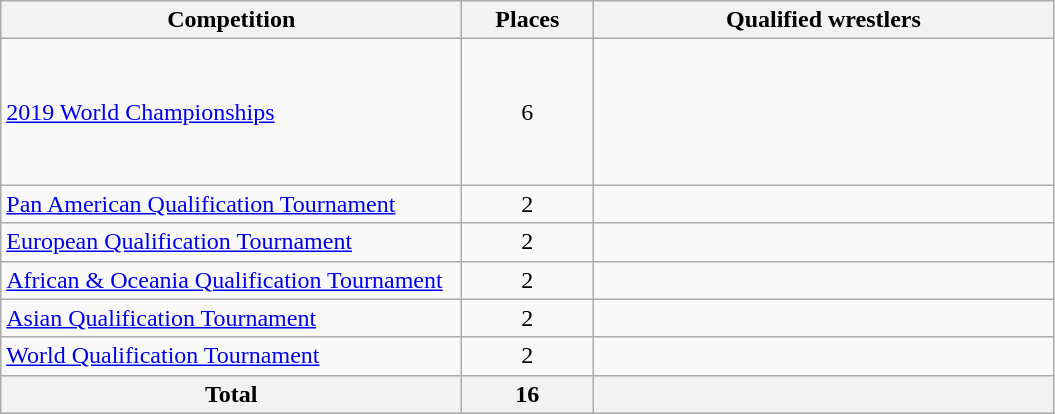<table class = "wikitable">
<tr>
<th width=300>Competition</th>
<th width=80>Places</th>
<th width=300>Qualified wrestlers</th>
</tr>
<tr>
<td><a href='#'>2019 World Championships</a></td>
<td align="center">6</td>
<td><br><br><br><br><br></td>
</tr>
<tr>
<td><a href='#'>Pan American Qualification Tournament</a></td>
<td align="center">2</td>
<td><br></td>
</tr>
<tr>
<td><a href='#'>European Qualification Tournament</a></td>
<td align="center">2</td>
<td><br></td>
</tr>
<tr>
<td><a href='#'>African & Oceania Qualification Tournament</a></td>
<td align="center">2</td>
<td><br></td>
</tr>
<tr>
<td><a href='#'>Asian Qualification Tournament</a></td>
<td align="center">2</td>
<td><br></td>
</tr>
<tr>
<td><a href='#'>World Qualification Tournament</a></td>
<td align="center">2</td>
<td><br></td>
</tr>
<tr>
<th>Total</th>
<th>16</th>
<th></th>
</tr>
</table>
